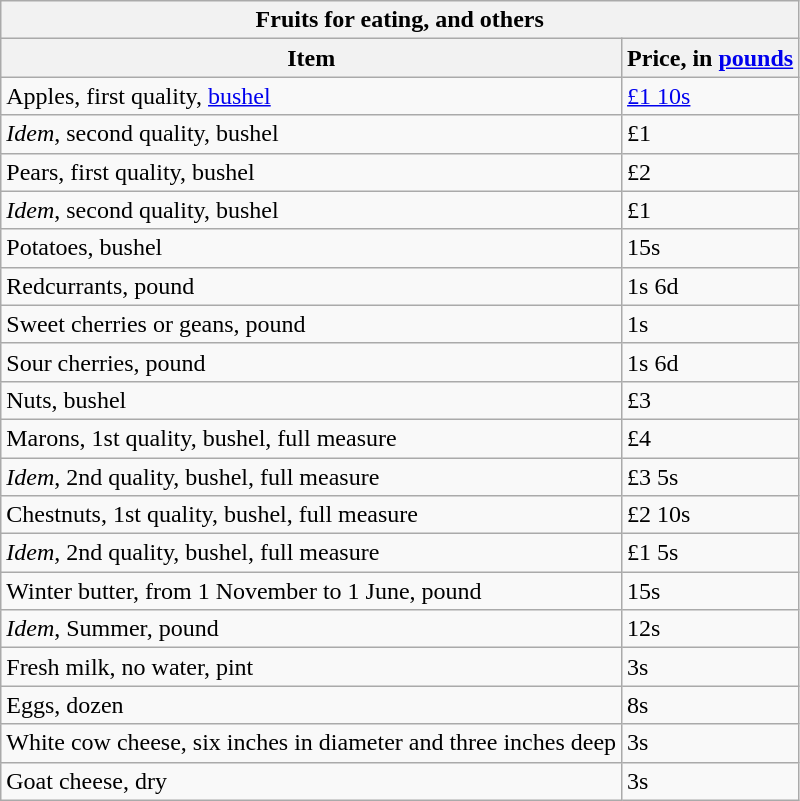<table class="wikitable sortable mw-collapsible">
<tr>
<th colspan="2">Fruits for eating, and others </th>
</tr>
<tr>
<th>Item</th>
<th>Price, in <a href='#'>pounds</a></th>
</tr>
<tr>
<td>Apples, first quality, <a href='#'>bushel</a></td>
<td><a href='#'>£1 10s</a></td>
</tr>
<tr>
<td><em>Idem</em>, second quality, bushel</td>
<td>£1</td>
</tr>
<tr>
<td>Pears, first quality, bushel</td>
<td>£2</td>
</tr>
<tr>
<td><em>Idem</em>, second quality, bushel</td>
<td>£1</td>
</tr>
<tr>
<td>Potatoes, bushel</td>
<td>15s</td>
</tr>
<tr>
<td>Redcurrants, pound</td>
<td>1s 6d</td>
</tr>
<tr>
<td>Sweet cherries or geans, pound</td>
<td>1s</td>
</tr>
<tr>
<td>Sour cherries, pound</td>
<td>1s 6d</td>
</tr>
<tr>
<td>Nuts, bushel</td>
<td>£3</td>
</tr>
<tr>
<td>Marons, 1st quality, bushel, full measure</td>
<td>£4</td>
</tr>
<tr>
<td><em>Idem</em>, 2nd quality, bushel, full measure</td>
<td>£3 5s</td>
</tr>
<tr>
<td>Chestnuts, 1st quality, bushel, full measure</td>
<td>£2 10s</td>
</tr>
<tr>
<td><em>Idem</em>, 2nd quality, bushel, full measure</td>
<td>£1 5s</td>
</tr>
<tr>
<td>Winter butter, from 1 November to 1 June, pound</td>
<td>15s</td>
</tr>
<tr>
<td><em>Idem</em>, Summer, pound</td>
<td>12s</td>
</tr>
<tr>
<td>Fresh milk, no water, pint</td>
<td>3s</td>
</tr>
<tr>
<td>Eggs, dozen</td>
<td>8s</td>
</tr>
<tr>
<td>White cow cheese, six inches in diameter and three inches deep</td>
<td>3s</td>
</tr>
<tr>
<td>Goat cheese, dry</td>
<td>3s</td>
</tr>
</table>
